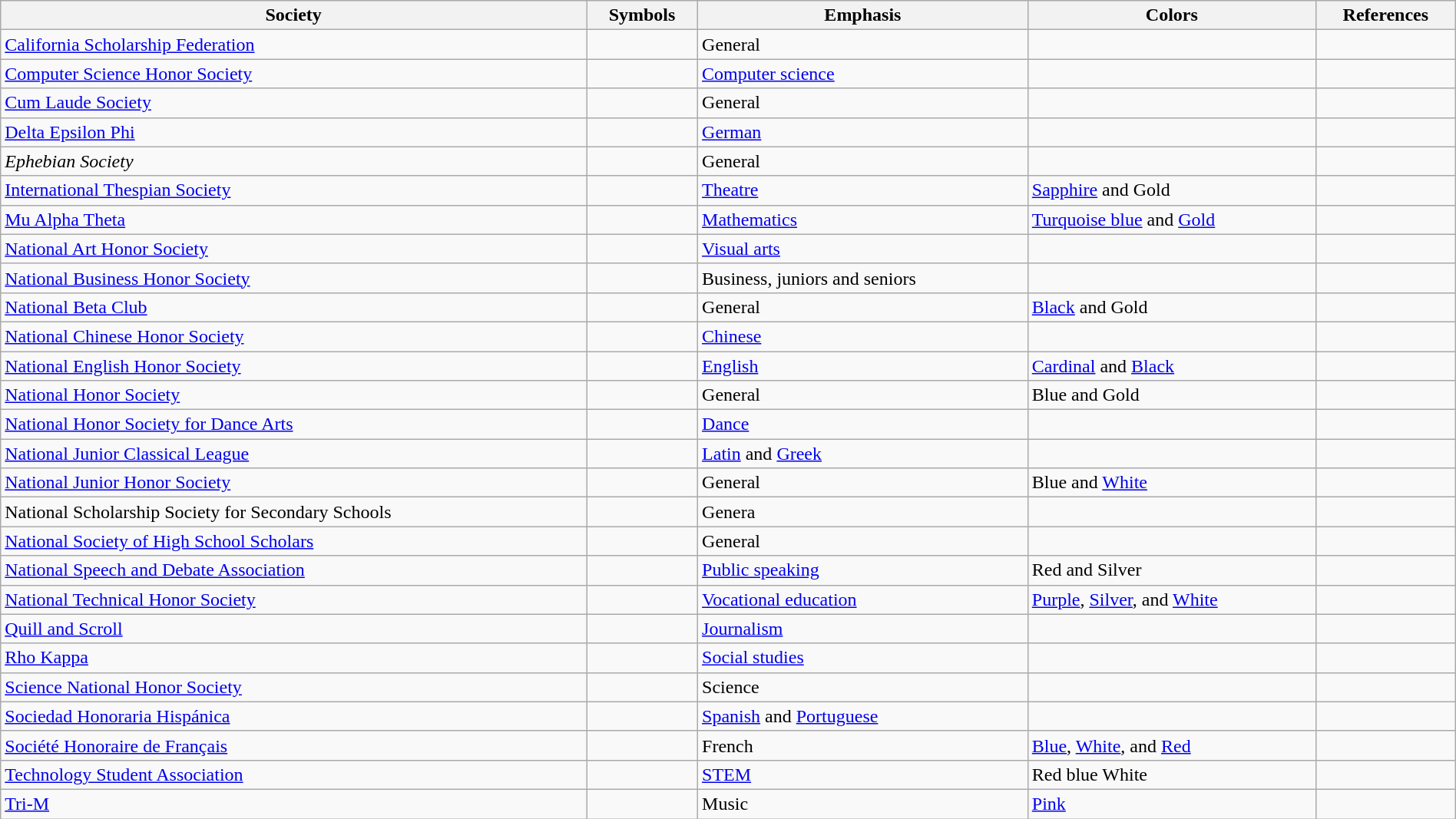<table class="wikitable sortable" style="width:100%;">
<tr>
<th>Society</th>
<th>Symbols</th>
<th>Emphasis</th>
<th>Colors</th>
<th>References</th>
</tr>
<tr>
<td><a href='#'>California Scholarship Federation</a></td>
<td></td>
<td>General</td>
<td></td>
<td></td>
</tr>
<tr>
<td><a href='#'>Computer Science Honor Society</a></td>
<td></td>
<td><a href='#'>Computer science</a></td>
<td></td>
<td></td>
</tr>
<tr>
<td><a href='#'>Cum Laude Society</a></td>
<td></td>
<td>General</td>
<td></td>
<td></td>
</tr>
<tr>
<td><a href='#'>Delta Epsilon Phi</a></td>
<td><strong></strong></td>
<td><a href='#'>German</a></td>
<td></td>
<td></td>
</tr>
<tr>
<td><em>Ephebian Society</em></td>
<td></td>
<td>General</td>
<td></td>
<td></td>
</tr>
<tr>
<td><a href='#'>International Thespian Society</a></td>
<td></td>
<td><a href='#'>Theatre</a></td>
<td> <a href='#'>Sapphire</a> and  Gold</td>
<td></td>
</tr>
<tr>
<td><a href='#'>Mu Alpha Theta</a></td>
<td><strong></strong></td>
<td><a href='#'>Mathematics</a></td>
<td> <a href='#'>Turquoise blue</a> and  <a href='#'>Gold</a></td>
<td></td>
</tr>
<tr>
<td><a href='#'>National Art Honor Society</a></td>
<td></td>
<td><a href='#'>Visual arts</a></td>
<td></td>
<td></td>
</tr>
<tr>
<td><a href='#'>National Business Honor Society</a></td>
<td></td>
<td>Business, juniors and seniors</td>
<td></td>
<td></td>
</tr>
<tr>
<td><a href='#'>National Beta Club</a></td>
<td></td>
<td>General</td>
<td> <a href='#'>Black</a> and  Gold</td>
<td></td>
</tr>
<tr>
<td><a href='#'>National Chinese Honor Society</a></td>
<td></td>
<td><a href='#'>Chinese</a></td>
<td></td>
<td></td>
</tr>
<tr>
<td><a href='#'>National English Honor Society</a></td>
<td></td>
<td><a href='#'>English</a></td>
<td> <a href='#'>Cardinal</a> and  <a href='#'>Black</a></td>
<td></td>
</tr>
<tr>
<td><a href='#'>National Honor Society</a></td>
<td></td>
<td>General</td>
<td> Blue and  Gold</td>
<td></td>
</tr>
<tr>
<td><a href='#'>National Honor Society for Dance Arts</a></td>
<td></td>
<td><a href='#'>Dance</a></td>
<td></td>
<td></td>
</tr>
<tr>
<td><a href='#'>National Junior Classical League</a></td>
<td></td>
<td><a href='#'>Latin</a> and <a href='#'>Greek</a></td>
<td></td>
<td></td>
</tr>
<tr>
<td><a href='#'>National Junior Honor Society</a></td>
<td></td>
<td>General</td>
<td> Blue and  <a href='#'>White</a></td>
<td></td>
</tr>
<tr>
<td>National Scholarship Society for Secondary Schools</td>
<td></td>
<td>Genera</td>
<td></td>
<td></td>
</tr>
<tr>
<td><a href='#'>National Society of High School Scholars</a></td>
<td></td>
<td>General</td>
<td></td>
<td></td>
</tr>
<tr>
<td><a href='#'>National Speech and Debate Association</a></td>
<td></td>
<td><a href='#'>Public speaking</a></td>
<td> Red and  Silver</td>
<td></td>
</tr>
<tr>
<td><a href='#'>National Technical Honor Society</a></td>
<td></td>
<td><a href='#'>Vocational education</a></td>
<td> <a href='#'>Purple</a>,  <a href='#'>Silver</a>, and  <a href='#'>White</a></td>
<td></td>
</tr>
<tr>
<td><a href='#'>Quill and Scroll</a></td>
<td></td>
<td><a href='#'>Journalism</a></td>
<td></td>
<td></td>
</tr>
<tr>
<td><a href='#'>Rho Kappa</a></td>
<td><strong></strong></td>
<td><a href='#'>Social studies</a></td>
<td></td>
<td></td>
</tr>
<tr>
<td><a href='#'>Science National Honor Society</a></td>
<td></td>
<td>Science</td>
<td></td>
<td></td>
</tr>
<tr>
<td><a href='#'>Sociedad Honoraria Hispánica</a></td>
<td></td>
<td><a href='#'>Spanish</a> and <a href='#'>Portuguese</a></td>
<td></td>
<td></td>
</tr>
<tr>
<td><a href='#'>Société Honoraire de Français</a></td>
<td></td>
<td>French</td>
<td> <a href='#'>Blue</a>,  <a href='#'>White</a>, and  <a href='#'>Red</a></td>
<td></td>
</tr>
<tr>
<td><a href='#'>Technology Student Association</a></td>
<td></td>
<td><a href='#'>STEM</a></td>
<td> Red  blue  White</td>
<td></td>
</tr>
<tr>
<td><a href='#'>Tri-M</a></td>
<td><strong></strong></td>
<td>Music</td>
<td> <a href='#'>Pink</a></td>
<td></td>
</tr>
</table>
